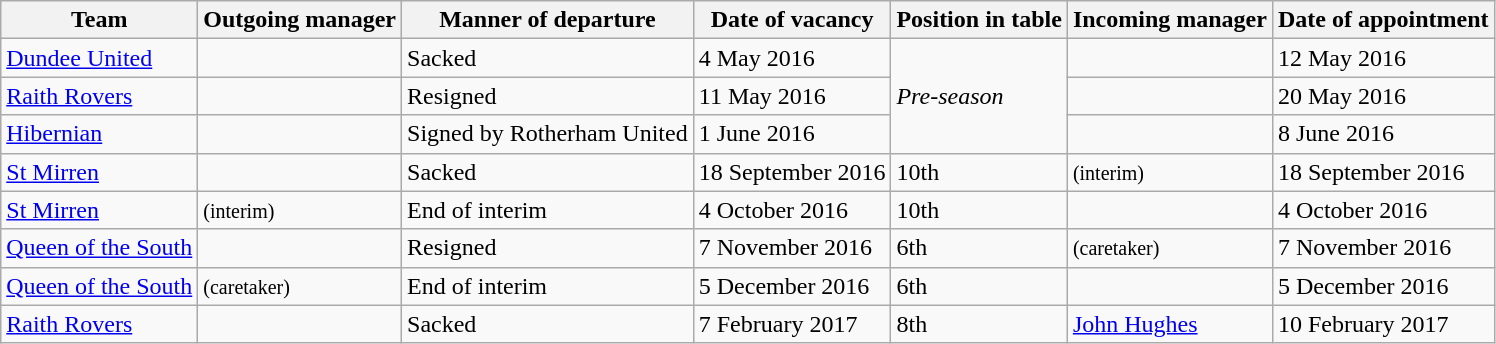<table class="wikitable sortable">
<tr>
<th>Team</th>
<th>Outgoing manager</th>
<th>Manner of departure</th>
<th>Date of vacancy</th>
<th>Position in table</th>
<th>Incoming manager</th>
<th>Date of appointment</th>
</tr>
<tr>
<td><a href='#'>Dundee United</a></td>
<td> </td>
<td>Sacked</td>
<td>4 May 2016</td>
<td rowspan="3"><em>Pre-season</em></td>
<td> </td>
<td>12 May 2016</td>
</tr>
<tr>
<td><a href='#'>Raith Rovers</a></td>
<td> </td>
<td>Resigned</td>
<td>11 May 2016</td>
<td> </td>
<td>20 May 2016</td>
</tr>
<tr>
<td><a href='#'>Hibernian</a></td>
<td> </td>
<td>Signed by Rotherham United</td>
<td>1 June 2016</td>
<td> </td>
<td>8 June 2016</td>
</tr>
<tr>
<td><a href='#'>St Mirren</a></td>
<td> </td>
<td>Sacked</td>
<td>18 September 2016</td>
<td>10th</td>
<td>  <small>(interim)</small></td>
<td>18 September 2016</td>
</tr>
<tr>
<td><a href='#'>St Mirren</a></td>
<td>  <small>(interim)</small></td>
<td>End of interim</td>
<td>4 October 2016</td>
<td>10th</td>
<td> </td>
<td>4 October 2016</td>
</tr>
<tr>
<td><a href='#'>Queen of the South</a></td>
<td> </td>
<td>Resigned</td>
<td>7 November 2016</td>
<td>6th</td>
<td>  <small>(caretaker)</small></td>
<td>7 November 2016</td>
</tr>
<tr>
<td><a href='#'>Queen of the South</a></td>
<td>  <small>(caretaker)</small></td>
<td>End of interim</td>
<td>5 December 2016</td>
<td>6th</td>
<td> </td>
<td>5 December 2016</td>
</tr>
<tr>
<td><a href='#'>Raith Rovers</a></td>
<td> </td>
<td>Sacked</td>
<td>7 February 2017</td>
<td>8th</td>
<td> <a href='#'>John Hughes</a></td>
<td>10 February 2017</td>
</tr>
</table>
